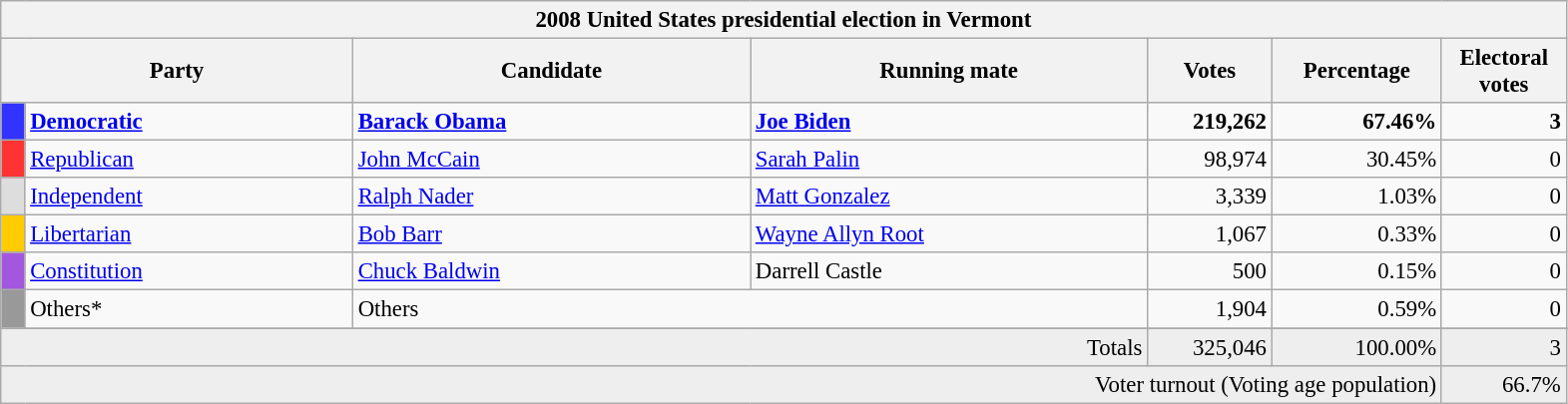<table class="wikitable" style="font-size: 95%;">
<tr>
<th colspan="7">2008 United States presidential election in Vermont</th>
</tr>
<tr>
<th colspan="2" style="width: 15em">Party</th>
<th style="width: 17em">Candidate</th>
<th style="width: 17em">Running mate</th>
<th style="width: 5em">Votes</th>
<th style="width: 7em">Percentage</th>
<th style="width: 5em">Electoral votes</th>
</tr>
<tr>
<th style="background-color:#3333FF; width: 3px"></th>
<td style="width: 130px"><strong><a href='#'>Democratic</a></strong></td>
<td><strong><a href='#'>Barack Obama</a></strong></td>
<td><strong><a href='#'>Joe Biden</a> </strong></td>
<td align="right"><strong>219,262</strong></td>
<td align="right"><strong>67.46%</strong></td>
<td align="right"><strong>3</strong></td>
</tr>
<tr>
<th style="background-color:#FF3333; width: 3px"></th>
<td style="width: 130px"><a href='#'>Republican</a></td>
<td><a href='#'>John McCain</a></td>
<td><a href='#'>Sarah Palin</a></td>
<td align="right">98,974</td>
<td align="right">30.45%</td>
<td align="right">0</td>
</tr>
<tr>
<th style="background-color:#DDDDDD; width: 3px"></th>
<td style="width: 130px"><a href='#'>Independent</a></td>
<td><a href='#'>Ralph Nader</a></td>
<td><a href='#'>Matt Gonzalez</a></td>
<td align="right">3,339</td>
<td align="right">1.03%</td>
<td align="right">0</td>
</tr>
<tr>
<th style="background-color:#FFCC00; width: 3px"></th>
<td style="width: 130px"><a href='#'>Libertarian</a></td>
<td><a href='#'>Bob Barr</a></td>
<td><a href='#'>Wayne Allyn Root</a></td>
<td align="right">1,067</td>
<td align="right">0.33%</td>
<td align="right">0</td>
</tr>
<tr>
<th style="background-color:#A356DE; width: 3px"></th>
<td style="width: 130px"><a href='#'>Constitution</a></td>
<td><a href='#'>Chuck Baldwin</a></td>
<td>Darrell Castle</td>
<td align="right">500</td>
<td align="right">0.15%</td>
<td align="right">0</td>
</tr>
<tr>
<th style="background-color:#999999; width: 3px"></th>
<td style="width: 130px">Others*</td>
<td colspan="2">Others</td>
<td align="right">1,904</td>
<td align="right">0.59%</td>
<td align="right">0</td>
</tr>
<tr>
</tr>
<tr bgcolor="#EEEEEE">
<td colspan="4" align="right">Totals</td>
<td align="right">325,046</td>
<td align="right">100.00%</td>
<td align="right">3</td>
</tr>
<tr bgcolor="#EEEEEE">
<td colspan="6" align="right">Voter turnout (Voting age population)</td>
<td colspan="1" align="right">66.7%</td>
</tr>
</table>
